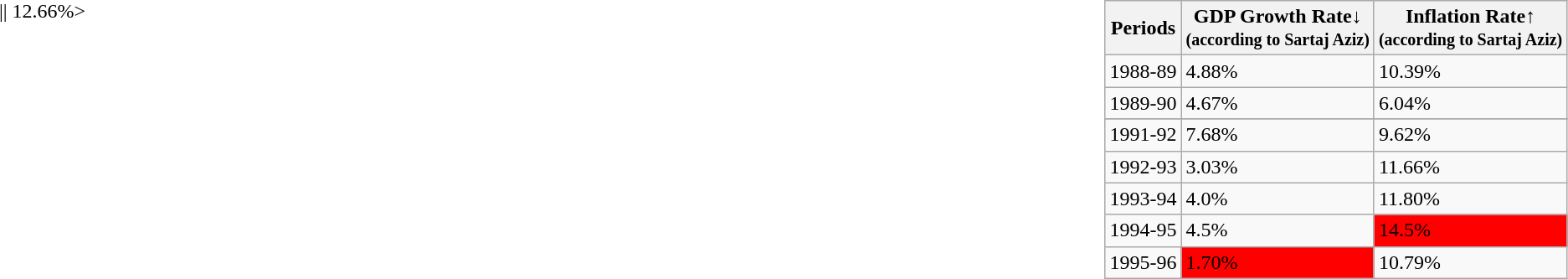<table class="wikitable" style="float:right; margin:0 15px;">
<tr>
<th>Periods</th>
<th>GDP Growth Rate↓<br><small>(according to Sartaj Aziz)</small></th>
<th>Inflation Rate↑<br><small>(according to Sartaj Aziz)</small></th>
</tr>
<tr>
<td>1988-89</td>
<td>4.88%</td>
<td>10.39%</td>
</tr>
<tr>
<td>1989-90</td>
<td>4.67%</td>
<td>6.04%</td>
</tr>
<tr shed at the Dawn News"/> || 12.66%>
</tr>
<tr>
<td>1991-92</td>
<td>7.68%</td>
<td>9.62%</td>
</tr>
<tr>
<td>1992-93</td>
<td>3.03%</td>
<td>11.66%</td>
</tr>
<tr>
<td>1993-94</td>
<td>4.0%</td>
<td>11.80%</td>
</tr>
<tr>
<td>1994-95</td>
<td>4.5%</td>
<td style="background:red">14.5%</td>
</tr>
<tr>
<td>1995-96</td>
<td style="background:red">1.70%</td>
<td>10.79%</td>
</tr>
</table>
